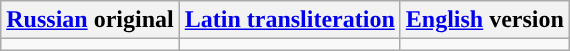<table class="wikitable">
<tr>
<th><a href='#'>Russian</a> original</th>
<th><a href='#'>Latin transliteration</a></th>
<th><a href='#'>English</a> version<br></th>
</tr>
<tr style="vertical-align:top; white-space:nowrap;">
<td></td>
<td></td>
<td></td>
</tr>
</table>
